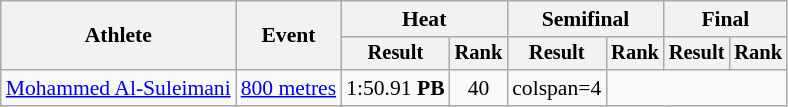<table class="wikitable" style="font-size:90%">
<tr>
<th rowspan="2">Athlete</th>
<th rowspan="2">Event</th>
<th colspan="2">Heat</th>
<th colspan="2">Semifinal</th>
<th colspan="2">Final</th>
</tr>
<tr style="font-size:95%">
<th>Result</th>
<th>Rank</th>
<th>Result</th>
<th>Rank</th>
<th>Result</th>
<th>Rank</th>
</tr>
<tr style=text-align:center>
<td style=text-align:left><a href='#'>Mohammed Al-Suleimani</a></td>
<td style=text-align:left><a href='#'>800 metres</a></td>
<td>1:50.91 <strong>PB</strong></td>
<td>40</td>
<td>colspan=4 </td>
</tr>
</table>
